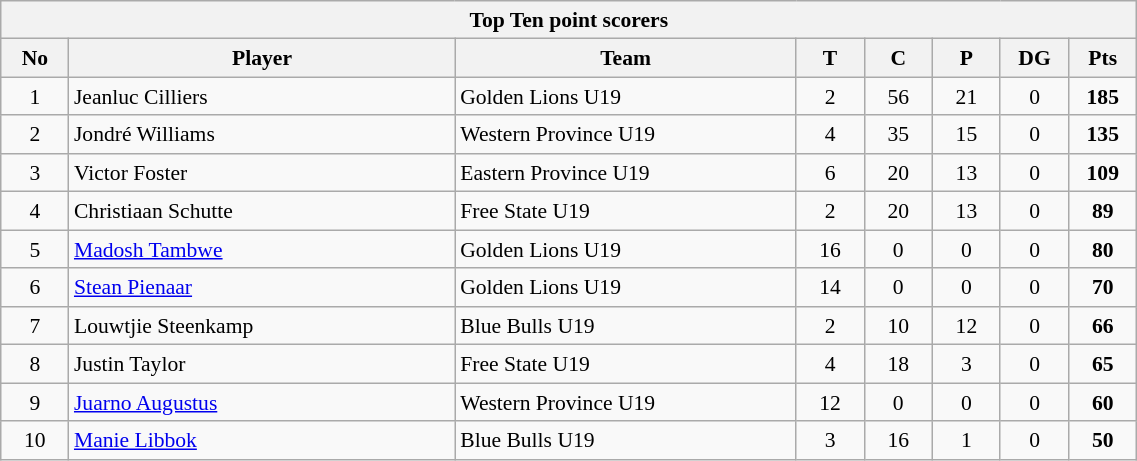<table class="wikitable sortable" style="text-align:center; line-height:130%; font-size:90%; width:60%;">
<tr>
<th colspan="100%">Top Ten point scorers</th>
</tr>
<tr>
<th style="width:6%;">No</th>
<th style="width:34%;">Player</th>
<th style="width:30%;">Team</th>
<th style="width:6%;">T</th>
<th style="width:6%;">C</th>
<th style="width:6%;">P</th>
<th style="width:6%;">DG</th>
<th style="width:6%;">Pts<br></th>
</tr>
<tr>
<td>1</td>
<td style="text-align:left;">Jeanluc Cilliers</td>
<td style="text-align:left;">Golden Lions U19</td>
<td>2</td>
<td>56</td>
<td>21</td>
<td>0</td>
<td><strong>185</strong></td>
</tr>
<tr>
<td>2</td>
<td style="text-align:left;">Jondré Williams</td>
<td style="text-align:left;">Western Province U19</td>
<td>4</td>
<td>35</td>
<td>15</td>
<td>0</td>
<td><strong>135</strong></td>
</tr>
<tr>
<td>3</td>
<td style="text-align:left;">Victor Foster</td>
<td style="text-align:left;">Eastern Province U19</td>
<td>6</td>
<td>20</td>
<td>13</td>
<td>0</td>
<td><strong>109</strong></td>
</tr>
<tr>
<td>4</td>
<td style="text-align:left;">Christiaan Schutte</td>
<td style="text-align:left;">Free State U19</td>
<td>2</td>
<td>20</td>
<td>13</td>
<td>0</td>
<td><strong>89</strong></td>
</tr>
<tr>
<td>5</td>
<td style="text-align:left;"><a href='#'>Madosh Tambwe</a></td>
<td style="text-align:left;">Golden Lions U19</td>
<td>16</td>
<td>0</td>
<td>0</td>
<td>0</td>
<td><strong>80</strong></td>
</tr>
<tr>
<td>6</td>
<td style="text-align:left;"><a href='#'>Stean Pienaar</a></td>
<td style="text-align:left;">Golden Lions U19</td>
<td>14</td>
<td>0</td>
<td>0</td>
<td>0</td>
<td><strong>70</strong></td>
</tr>
<tr>
<td>7</td>
<td style="text-align:left;">Louwtjie Steenkamp</td>
<td style="text-align:left;">Blue Bulls U19</td>
<td>2</td>
<td>10</td>
<td>12</td>
<td>0</td>
<td><strong>66</strong></td>
</tr>
<tr>
<td>8</td>
<td style="text-align:left;">Justin Taylor</td>
<td style="text-align:left;">Free State U19</td>
<td>4</td>
<td>18</td>
<td>3</td>
<td>0</td>
<td><strong>65</strong></td>
</tr>
<tr>
<td>9</td>
<td style="text-align:left;"><a href='#'>Juarno Augustus</a></td>
<td style="text-align:left;">Western Province U19</td>
<td>12</td>
<td>0</td>
<td>0</td>
<td>0</td>
<td><strong>60</strong></td>
</tr>
<tr>
<td>10</td>
<td style="text-align:left;"><a href='#'>Manie Libbok</a></td>
<td style="text-align:left;">Blue Bulls U19</td>
<td>3</td>
<td>16</td>
<td>1</td>
<td>0</td>
<td><strong>50</strong></td>
</tr>
</table>
